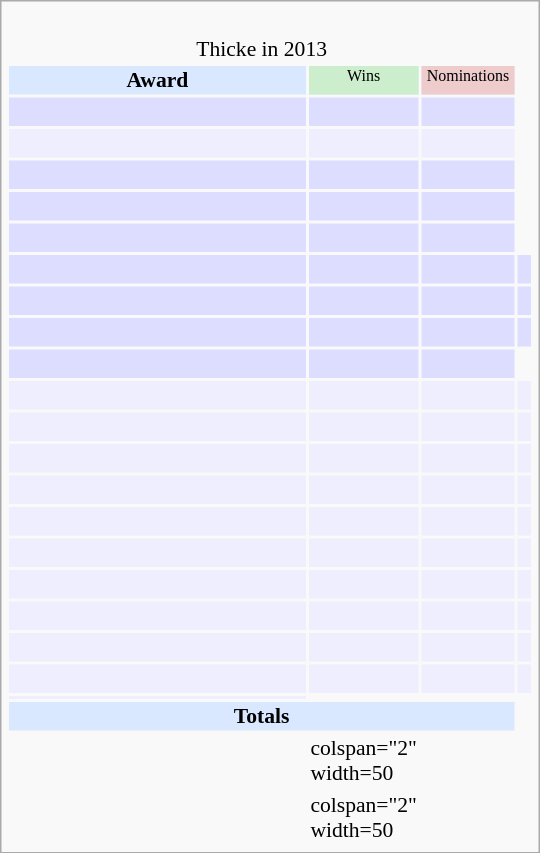<table class="infobox" style="width: 25em; text-align: left; font-size: 90%; vertical-align: middle;">
<tr>
<td colspan="3" style="text-align:center;"><br>Thicke in 2013</td>
</tr>
<tr bgcolor=#D9E8FF style="text-align:center;">
<th style="vertical-align: middle;">Award</th>
<td style="background:#cceecc; font-size:8pt;" width="60px">Wins</td>
<td style="background:#eecccc; font-size:8pt;" width="60px">Nominations</td>
</tr>
<tr bgcolor=#ddddff>
<td align="center"><br></td>
<td></td>
<td></td>
</tr>
<tr bgcolor=#eeeeff>
<td align="center"><br></td>
<td></td>
<td></td>
</tr>
<tr bgcolor=#ddddff>
<td align="center"><br></td>
<td></td>
<td></td>
</tr>
<tr bgcolor=#ddddff>
<td align="center"><br></td>
<td></td>
<td></td>
</tr>
<tr bgcolor=#ddddff>
<td align="center"><br></td>
<td></td>
<td></td>
</tr>
<tr bgcolor=#ddddff>
<td align="center"><br></td>
<td></td>
<td></td>
<td align="center"></td>
</tr>
<tr bgcolor=#ddddff>
<td align="center"><br></td>
<td></td>
<td></td>
<td align="center"></td>
</tr>
<tr bgcolor=#ddddff>
<td align="center"><br></td>
<td></td>
<td></td>
<td align="center"></td>
</tr>
<tr bgcolor=#ddddff>
<td align="center"><br></td>
<td></td>
<td></td>
</tr>
<tr bgcolor=#eeeeff>
<td align="center"><br></td>
<td></td>
<td></td>
<td align="center"></td>
</tr>
<tr bgcolor=#eeeeff>
<td align="center"><br></td>
<td></td>
<td></td>
<td align="center"></td>
</tr>
<tr bgcolor=#eeeeff>
<td align="center"><br></td>
<td></td>
<td></td>
<td align="center"></td>
</tr>
<tr bgcolor=#eeeeff>
<td align="center"><br></td>
<td></td>
<td></td>
<td align="center"></td>
</tr>
<tr bgcolor=#eeeeff>
<td align="center"><br></td>
<td></td>
<td></td>
<td align="center"></td>
</tr>
<tr bgcolor=#eeeeff>
<td align="center"><br></td>
<td></td>
<td></td>
<td align="center"></td>
</tr>
<tr bgcolor=#eeeeff>
<td align="center"><br></td>
<td></td>
<td></td>
<td align="center"></td>
</tr>
<tr bgcolor=#eeeeff>
<td align="center"><br></td>
<td></td>
<td></td>
<td align="center"></td>
</tr>
<tr bgcolor=#eeeeff>
<td align="center"><br></td>
<td></td>
<td></td>
<td align="center"></td>
</tr>
<tr bgcolor=#eeeeff>
<td align="center"><br></td>
<td></td>
<td></td>
<td align="center"></td>
</tr>
<tr bgcolor=#eeeeff>
<td align="center"></td>
</tr>
<tr bgcolor=#D9E8FF>
<td colspan="3" style="text-align:center;"><strong>Totals</strong></td>
</tr>
<tr>
<td></td>
<td>colspan="2" width=50 </td>
</tr>
<tr>
<td></td>
<td>colspan="2" width=50 </td>
</tr>
</table>
